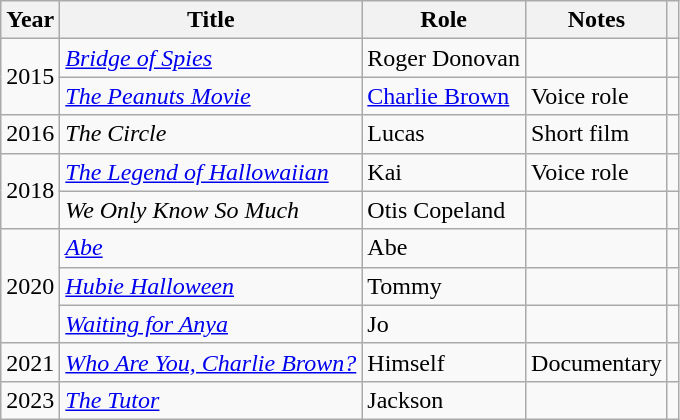<table class="wikitable sortable">
<tr>
<th scope="col">Year</th>
<th scope="col">Title</th>
<th scope="col">Role</th>
<th scope="col" class="unsortable">Notes</th>
<th scope="col" class="unsortable"></th>
</tr>
<tr>
<td rowspan="2">2015</td>
<td><em><a href='#'>Bridge of Spies</a></em></td>
<td>Roger Donovan</td>
<td></td>
<td style="text-align:center;"></td>
</tr>
<tr>
<td data-sort-value="Peanuts Movie, The"><em><a href='#'>The Peanuts Movie</a></em></td>
<td><a href='#'>Charlie Brown</a></td>
<td>Voice role</td>
<td style="text-align:center;"></td>
</tr>
<tr>
<td>2016</td>
<td data-sort-value="Circle, The"><em>The Circle</em></td>
<td>Lucas</td>
<td>Short film</td>
<td style="text-align:center;"></td>
</tr>
<tr>
<td rowspan="2">2018</td>
<td data-sort-value="Legend of Hallowaiian, The"><em><a href='#'>The Legend of Hallowaiian</a></em></td>
<td>Kai</td>
<td>Voice role</td>
<td style="text-align:center;"></td>
</tr>
<tr>
<td><em>We Only Know So Much</em></td>
<td>Otis Copeland</td>
<td></td>
<td style="text-align:center;"></td>
</tr>
<tr>
<td rowspan="3">2020</td>
<td><em><a href='#'>Abe</a></em></td>
<td>Abe</td>
<td></td>
<td style="text-align:center;"></td>
</tr>
<tr>
<td><em><a href='#'>Hubie Halloween</a></em></td>
<td>Tommy</td>
<td></td>
<td style="text-align:center;"></td>
</tr>
<tr>
<td><em><a href='#'>Waiting for Anya</a></em></td>
<td>Jo</td>
<td></td>
<td style="text-align:center;"></td>
</tr>
<tr>
<td>2021</td>
<td><em><a href='#'>Who Are You, Charlie Brown?</a></em></td>
<td>Himself</td>
<td>Documentary</td>
<td style="text-align:center;"></td>
</tr>
<tr>
<td>2023</td>
<td data-sort-value="Tutor, The"><em><a href='#'>The Tutor</a></em></td>
<td>Jackson</td>
<td></td>
<td style="text-align:center;"></td>
</tr>
</table>
